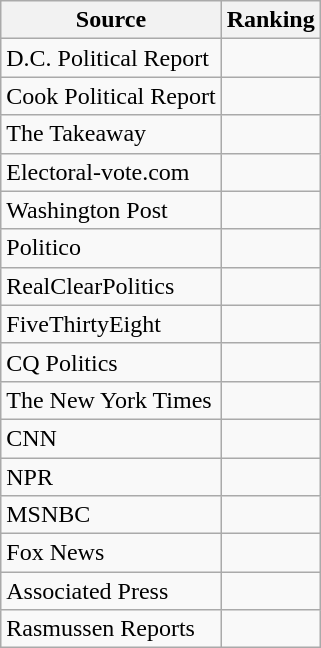<table class="wikitable">
<tr>
<th>Source</th>
<th>Ranking</th>
</tr>
<tr>
<td>D.C. Political Report</td>
<td></td>
</tr>
<tr>
<td>Cook Political Report</td>
<td></td>
</tr>
<tr>
<td>The Takeaway</td>
<td></td>
</tr>
<tr>
<td>Electoral-vote.com</td>
<td></td>
</tr>
<tr>
<td The Washington Post>Washington Post</td>
<td></td>
</tr>
<tr>
<td>Politico</td>
<td></td>
</tr>
<tr>
<td>RealClearPolitics</td>
<td></td>
</tr>
<tr>
<td>FiveThirtyEight</td>
<td></td>
</tr>
<tr>
<td>CQ Politics</td>
<td></td>
</tr>
<tr>
<td>The New York Times</td>
<td></td>
</tr>
<tr>
<td>CNN</td>
<td></td>
</tr>
<tr>
<td>NPR</td>
<td></td>
</tr>
<tr>
<td>MSNBC</td>
<td></td>
</tr>
<tr>
<td>Fox News</td>
<td></td>
</tr>
<tr>
<td>Associated Press</td>
<td></td>
</tr>
<tr>
<td>Rasmussen Reports</td>
<td></td>
</tr>
</table>
